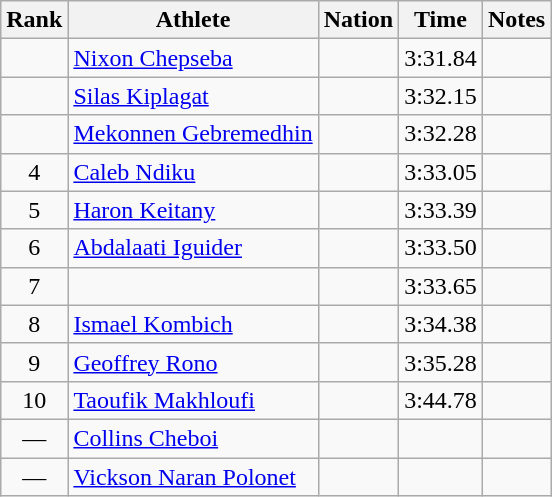<table class="wikitable mw-datatable sortable" style="text-align:center;">
<tr>
<th>Rank</th>
<th>Athlete</th>
<th>Nation</th>
<th>Time</th>
<th>Notes</th>
</tr>
<tr>
<td></td>
<td align=left><a href='#'>Nixon Chepseba</a></td>
<td align=left></td>
<td>3:31.84</td>
<td></td>
</tr>
<tr>
<td></td>
<td align=left><a href='#'>Silas Kiplagat</a></td>
<td align=left></td>
<td>3:32.15</td>
<td></td>
</tr>
<tr>
<td></td>
<td align=left><a href='#'>Mekonnen Gebremedhin</a></td>
<td align=left></td>
<td>3:32.28</td>
<td></td>
</tr>
<tr>
<td>4</td>
<td align=left><a href='#'>Caleb Ndiku</a></td>
<td align=left></td>
<td>3:33.05</td>
<td></td>
</tr>
<tr>
<td>5</td>
<td align=left><a href='#'>Haron Keitany</a></td>
<td align=left></td>
<td>3:33.39</td>
<td></td>
</tr>
<tr>
<td>6</td>
<td align=left><a href='#'>Abdalaati Iguider</a></td>
<td align=left></td>
<td>3:33.50</td>
<td></td>
</tr>
<tr>
<td>7</td>
<td align=left></td>
<td align=left></td>
<td>3:33.65</td>
<td></td>
</tr>
<tr>
<td>8</td>
<td align=left><a href='#'>Ismael Kombich</a></td>
<td align=left></td>
<td>3:34.38</td>
<td></td>
</tr>
<tr>
<td>9</td>
<td align=left><a href='#'>Geoffrey Rono</a></td>
<td align=left></td>
<td>3:35.28</td>
<td></td>
</tr>
<tr>
<td>10</td>
<td align=left><a href='#'>Taoufik Makhloufi</a></td>
<td align=left></td>
<td>3:44.78</td>
<td></td>
</tr>
<tr>
<td>—</td>
<td align=left><a href='#'>Collins Cheboi</a></td>
<td align=left></td>
<td></td>
<td></td>
</tr>
<tr>
<td>—</td>
<td align=left><a href='#'>Vickson Naran Polonet</a></td>
<td align=left></td>
<td></td>
<td></td>
</tr>
</table>
